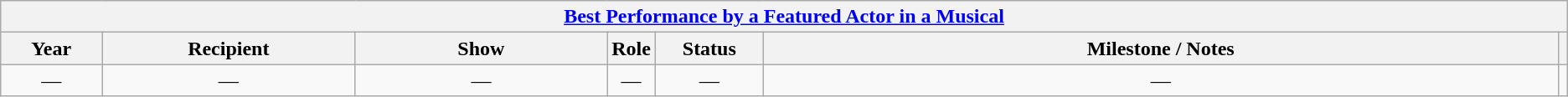<table class="wikitable sortable mw-collapsible" style="text-align: center">
<tr>
<th colspan="7" style="text-align:center;"><strong><a href='#'>Best Performance by a Featured Actor in a Musical</a></strong></th>
</tr>
<tr style="background:#ebft5ff;">
<th style="width:075px;">Year</th>
<th style="width:200px;">Recipient</th>
<th style="width:200px;">Show</th>
<th>Role</th>
<th style="width:080px;">Status</th>
<th style="width:650px;">Milestone / Notes</th>
<th></th>
</tr>
<tr>
<td>—</td>
<td>—</td>
<td>—</td>
<td>—</td>
<td>—</td>
<td>—</td>
<td></td>
</tr>
</table>
